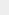<table style="background: #EEEEEE;">
<tr>
<td></td>
</tr>
<tr>
<td></td>
</tr>
</table>
